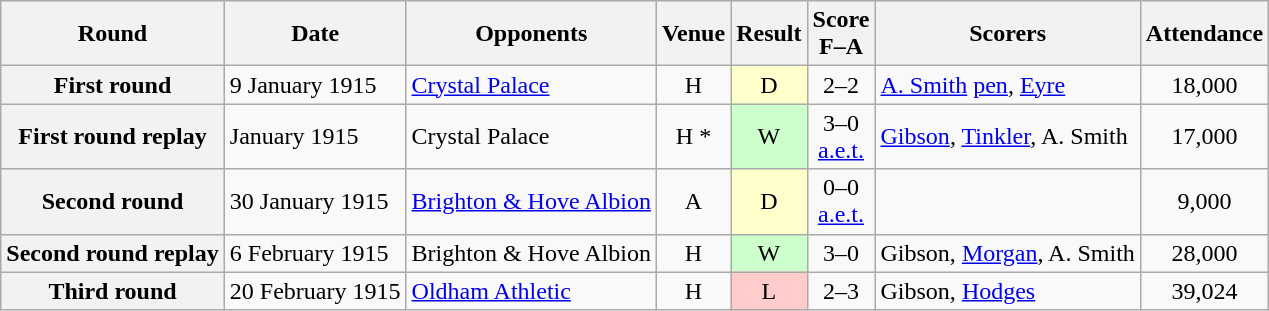<table class="wikitable plainrowheaders" style="text-align:center">
<tr>
<th scope="col">Round</th>
<th scope="col">Date</th>
<th scope="col">Opponents</th>
<th scope="col">Venue</th>
<th scope="col">Result</th>
<th scope="col">Score<br>F–A</th>
<th scope="col">Scorers</th>
<th scope="col">Attendance</th>
</tr>
<tr>
<th scope="row">First round</th>
<td align="left">9 January 1915</td>
<td align="left"><a href='#'>Crystal Palace</a></td>
<td>H</td>
<td style=background:#ffc>D</td>
<td>2–2</td>
<td align="left"><a href='#'>A. Smith</a> <a href='#'>pen</a>, <a href='#'>Eyre</a></td>
<td>18,000</td>
</tr>
<tr>
<th scope="row">First round replay</th>
<td align="left">January 1915</td>
<td align="left">Crystal Palace</td>
<td>H *</td>
<td style=background:#cfc>W</td>
<td>3–0<br><a href='#'>a.e.t.</a></td>
<td align="left"><a href='#'>Gibson</a>, <a href='#'>Tinkler</a>, A. Smith</td>
<td>17,000</td>
</tr>
<tr>
<th scope="row">Second round</th>
<td align="left">30 January 1915</td>
<td align="left"><a href='#'>Brighton & Hove Albion</a></td>
<td>A</td>
<td style=background:#ffc>D</td>
<td>0–0<br><a href='#'>a.e.t.</a></td>
<td></td>
<td>9,000</td>
</tr>
<tr>
<th scope="row">Second round replay</th>
<td align="left">6 February 1915</td>
<td align="left">Brighton & Hove Albion</td>
<td>H</td>
<td style=background:#cfc>W</td>
<td>3–0</td>
<td align="left">Gibson, <a href='#'>Morgan</a>, A. Smith</td>
<td>28,000</td>
</tr>
<tr>
<th scope="row">Third round</th>
<td align="left">20 February 1915</td>
<td align="left"><a href='#'>Oldham Athletic</a></td>
<td>H</td>
<td style=background:#fcc>L</td>
<td>2–3</td>
<td align="left">Gibson, <a href='#'>Hodges</a></td>
<td>39,024</td>
</tr>
</table>
